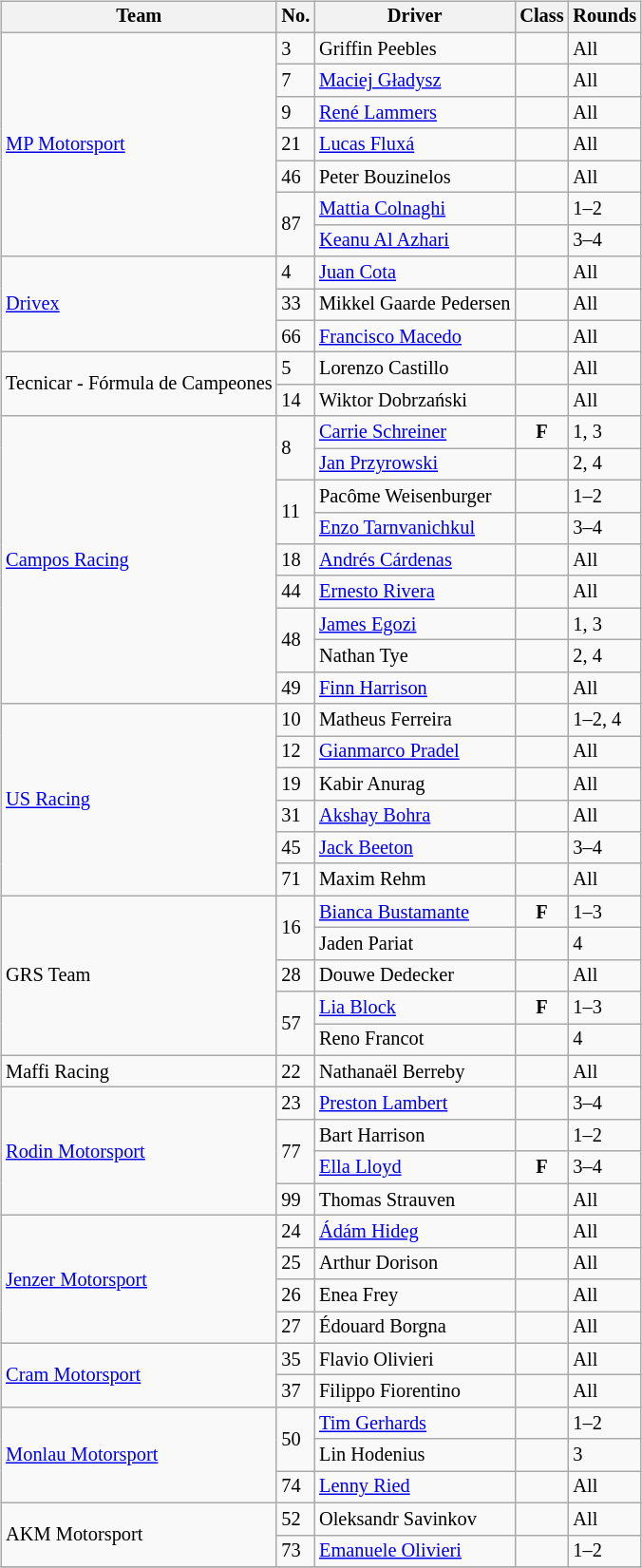<table>
<tr>
<td><br><table class="wikitable" style="font-size: 85%">
<tr>
<th>Team</th>
<th>No.</th>
<th>Driver</th>
<th>Class</th>
<th>Rounds</th>
</tr>
<tr>
<td rowspan="7"> <a href='#'>MP Motorsport</a></td>
<td>3</td>
<td> Griffin Peebles</td>
<td></td>
<td>All</td>
</tr>
<tr>
<td>7</td>
<td> <a href='#'>Maciej Gładysz</a></td>
<td style="text-align:center"></td>
<td>All</td>
</tr>
<tr>
<td>9</td>
<td> <a href='#'>René Lammers</a></td>
<td align="center"></td>
<td>All</td>
</tr>
<tr>
<td>21</td>
<td> <a href='#'>Lucas Fluxá</a></td>
<td align="center"></td>
<td>All</td>
</tr>
<tr>
<td>46</td>
<td> Peter Bouzinelos</td>
<td style="text-align:center"></td>
<td>All</td>
</tr>
<tr>
<td rowspan="2">87</td>
<td> <a href='#'>Mattia Colnaghi</a></td>
<td align="center"></td>
<td>1–2</td>
</tr>
<tr>
<td> <a href='#'>Keanu Al Azhari</a></td>
<td></td>
<td>3–4</td>
</tr>
<tr>
<td rowspan=3> <a href='#'>Drivex</a></td>
<td>4</td>
<td> <a href='#'>Juan Cota</a></td>
<td></td>
<td>All</td>
</tr>
<tr>
<td>33</td>
<td nowrap> Mikkel Gaarde Pedersen</td>
<td></td>
<td>All</td>
</tr>
<tr>
<td>66</td>
<td> <a href='#'>Francisco Macedo</a></td>
<td style="text-align:center"></td>
<td>All</td>
</tr>
<tr>
<td rowspan="2" nowrap> Tecnicar - Fórmula de Campeones</td>
<td>5</td>
<td> Lorenzo Castillo</td>
<td></td>
<td>All</td>
</tr>
<tr>
<td>14</td>
<td> Wiktor Dobrzański</td>
<td style="text-align:center"></td>
<td>All</td>
</tr>
<tr>
<td rowspan=9> <a href='#'>Campos Racing</a></td>
<td rowspan=2>8</td>
<td> <a href='#'>Carrie Schreiner</a></td>
<td align="center"><strong><span>F</span></strong></td>
<td>1, 3</td>
</tr>
<tr>
<td> <a href='#'>Jan Przyrowski</a></td>
<td style="text-align:center"></td>
<td>2, 4</td>
</tr>
<tr>
<td rowspan=2>11</td>
<td> Pacôme Weisenburger</td>
<td style="text-align:center"></td>
<td>1–2</td>
</tr>
<tr>
<td> <a href='#'>Enzo Tarnvanichkul</a></td>
<td style="text-align:center"></td>
<td>3–4</td>
</tr>
<tr>
<td>18</td>
<td> <a href='#'>Andrés Cárdenas</a></td>
<td></td>
<td>All</td>
</tr>
<tr>
<td>44</td>
<td> <a href='#'>Ernesto Rivera</a></td>
<td align="center"></td>
<td>All</td>
</tr>
<tr>
<td rowspan=2>48</td>
<td> <a href='#'>James Egozi</a></td>
<td></td>
<td>1, 3</td>
</tr>
<tr>
<td> Nathan Tye</td>
<td style="text-align:center"></td>
<td>2, 4</td>
</tr>
<tr>
<td>49</td>
<td> <a href='#'>Finn Harrison</a></td>
<td></td>
<td>All</td>
</tr>
<tr>
<td rowspan="6"> <a href='#'>US Racing</a></td>
<td>10</td>
<td nowrap> Matheus Ferreira</td>
<td></td>
<td>1–2, 4</td>
</tr>
<tr>
<td>12</td>
<td> <a href='#'>Gianmarco Pradel</a></td>
<td></td>
<td>All</td>
</tr>
<tr>
<td>19</td>
<td> Kabir Anurag</td>
<td></td>
<td>All</td>
</tr>
<tr>
<td>31</td>
<td> <a href='#'>Akshay Bohra</a></td>
<td></td>
<td>All</td>
</tr>
<tr>
<td>45</td>
<td> <a href='#'>Jack Beeton</a></td>
<td></td>
<td>3–4</td>
</tr>
<tr>
<td>71</td>
<td> Maxim Rehm</td>
<td align="center"></td>
<td>All</td>
</tr>
<tr>
<td rowspan="5"> GRS Team</td>
<td rowspan=2>16</td>
<td> <a href='#'>Bianca Bustamante</a></td>
<td align="center"><strong><span>F</span></strong></td>
<td>1–3</td>
</tr>
<tr>
<td> Jaden Pariat</td>
<td></td>
<td>4</td>
</tr>
<tr>
<td>28</td>
<td> Douwe Dedecker</td>
<td></td>
<td>All</td>
</tr>
<tr>
<td rowspan=2>57</td>
<td> <a href='#'>Lia Block</a></td>
<td align="center" nowrap> <strong><span>F</span></strong></td>
<td>1–3</td>
</tr>
<tr>
<td> Reno Francot</td>
<td></td>
<td>4</td>
</tr>
<tr>
<td> Maffi Racing</td>
<td>22</td>
<td nowrap> Nathanaël Berreby</td>
<td align="center"></td>
<td>All</td>
</tr>
<tr>
<td rowspan=4> <a href='#'>Rodin Motorsport</a></td>
<td>23</td>
<td> <a href='#'>Preston Lambert</a></td>
<td style="text-align:center"></td>
<td>3–4</td>
</tr>
<tr>
<td rowspan=2>77</td>
<td> Bart Harrison</td>
<td style="text-align:center"></td>
<td>1–2</td>
</tr>
<tr>
<td> <a href='#'>Ella Lloyd</a></td>
<td align="center" nowrap> <strong><span>F</span></strong></td>
<td>3–4</td>
</tr>
<tr>
<td>99</td>
<td> Thomas Strauven</td>
<td align="center"></td>
<td>All</td>
</tr>
<tr>
<td rowspan="4"> <a href='#'>Jenzer Motorsport</a></td>
<td>24</td>
<td> <a href='#'>Ádám Hideg</a></td>
<td style="text-align:center"></td>
<td>All</td>
</tr>
<tr>
<td>25</td>
<td> Arthur Dorison</td>
<td></td>
<td>All</td>
</tr>
<tr>
<td>26</td>
<td> Enea Frey</td>
<td align="center"></td>
<td>All</td>
</tr>
<tr>
<td>27</td>
<td nowrap> Édouard Borgna</td>
<td></td>
<td>All</td>
</tr>
<tr>
<td rowspan="2" nowrap> <a href='#'>Cram Motorsport</a></td>
<td>35</td>
<td> Flavio Olivieri</td>
<td></td>
<td>All</td>
</tr>
<tr>
<td>37</td>
<td> Filippo Fiorentino</td>
<td align="center"></td>
<td>All</td>
</tr>
<tr>
<td rowspan="3"> <a href='#'>Monlau Motorsport</a></td>
<td rowspan=2>50</td>
<td> <a href='#'>Tim Gerhards</a></td>
<td align="center"></td>
<td>1–2</td>
</tr>
<tr>
<td> Lin Hodenius</td>
<td></td>
<td>3</td>
</tr>
<tr>
<td>74</td>
<td> <a href='#'>Lenny Ried</a></td>
<td align="center"></td>
<td>All</td>
</tr>
<tr>
<td nowrap rowspan="2"> AKM Motorsport</td>
<td>52</td>
<td> Oleksandr Savinkov</td>
<td style="text-align:center"></td>
<td>All</td>
</tr>
<tr>
<td>73</td>
<td> <a href='#'>Emanuele Olivieri</a></td>
<td style="text-align:center"></td>
<td>1–2</td>
</tr>
<tr>
</tr>
</table>
</td>
</tr>
</table>
